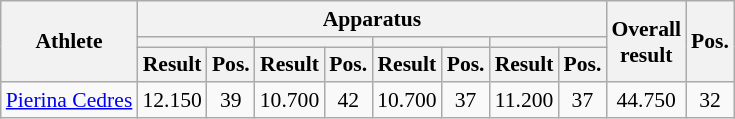<table class=wikitable style="font-size:90%">
<tr>
<th rowspan="3">Athlete</th>
<th colspan="8">Apparatus</th>
<th rowspan="3">Overall<br>result</th>
<th rowspan="3">Pos.</th>
</tr>
<tr>
<th colspan="2"></th>
<th colspan="2"></th>
<th colspan="2"></th>
<th colspan="2"></th>
</tr>
<tr>
<th>Result</th>
<th>Pos.</th>
<th>Result</th>
<th>Pos.</th>
<th>Result</th>
<th>Pos.</th>
<th>Result</th>
<th>Pos.</th>
</tr>
<tr align=center>
<td align=left><a href='#'>Pierina Cedres</a></td>
<td>12.150</td>
<td>39</td>
<td>10.700</td>
<td>42</td>
<td>10.700</td>
<td>37</td>
<td>11.200</td>
<td>37</td>
<td>44.750</td>
<td>32</td>
</tr>
</table>
